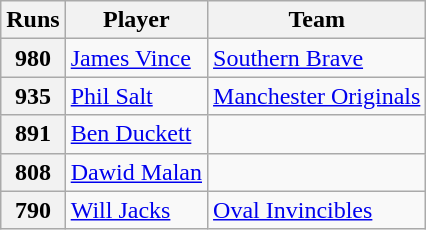<table class="wikitable">
<tr>
<th>Runs</th>
<th>Player</th>
<th>Team</th>
</tr>
<tr>
<th>980</th>
<td><a href='#'>James Vince</a></td>
<td><a href='#'>Southern Brave</a></td>
</tr>
<tr>
<th>935</th>
<td><a href='#'>Phil Salt</a></td>
<td><a href='#'>Manchester Originals</a></td>
</tr>
<tr>
<th>891</th>
<td><a href='#'>Ben Duckett</a></td>
<td></td>
</tr>
<tr>
<th>808</th>
<td><a href='#'>Dawid Malan</a></td>
<td></td>
</tr>
<tr>
<th>790</th>
<td><a href='#'>Will Jacks</a></td>
<td><a href='#'>Oval Invincibles</a></td>
</tr>
</table>
